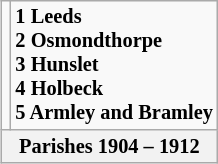<table class="wikitable" align="right" style=font-size:85%;margin-left:10px;>
<tr>
<td></td>
<td><strong>1 Leeds<br> 2 Osmondthorpe<br> 3 Hunslet<br> 4 Holbeck<br> 5 Armley and Bramley</strong></td>
</tr>
<tr>
<th colspan=2>Parishes 1904 – 1912</th>
</tr>
</table>
